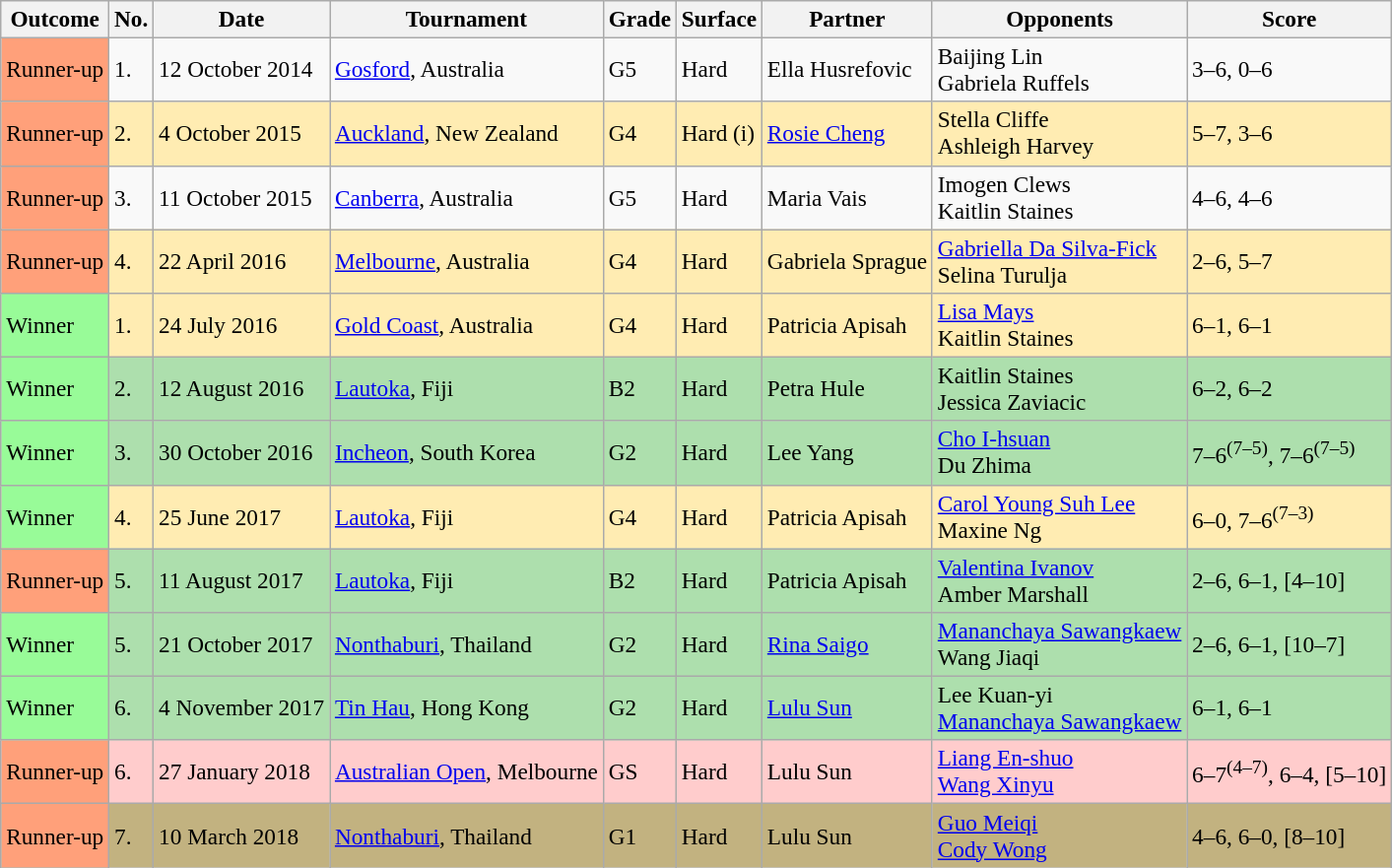<table class="sortable wikitable" style=font-size:97%>
<tr>
<th>Outcome</th>
<th>No.</th>
<th>Date</th>
<th>Tournament</th>
<th>Grade</th>
<th>Surface</th>
<th>Partner</th>
<th>Opponents</th>
<th>Score</th>
</tr>
<tr>
<td style="background:#ffa07a;">Runner-up</td>
<td>1.</td>
<td>12 October 2014</td>
<td><a href='#'>Gosford</a>, Australia</td>
<td>G5</td>
<td>Hard</td>
<td> Ella Husrefovic</td>
<td> Baijing Lin <br>  Gabriela Ruffels</td>
<td>3–6, 0–6</td>
</tr>
<tr bgcolor=#ffecb2>
<td style="background:#ffa07a;">Runner-up</td>
<td>2.</td>
<td>4 October 2015</td>
<td><a href='#'>Auckland</a>, New Zealand</td>
<td>G4</td>
<td>Hard (i)</td>
<td> <a href='#'>Rosie Cheng</a></td>
<td> Stella Cliffe <br>  Ashleigh Harvey</td>
<td>5–7, 3–6</td>
</tr>
<tr>
<td style="background:#ffa07a;">Runner-up</td>
<td>3.</td>
<td>11 October 2015</td>
<td><a href='#'>Canberra</a>, Australia</td>
<td>G5</td>
<td>Hard</td>
<td> Maria Vais</td>
<td> Imogen Clews <br>  Kaitlin Staines</td>
<td>4–6, 4–6</td>
</tr>
<tr bgcolor=#ffecb2>
<td style="background:#ffa07a;">Runner-up</td>
<td>4.</td>
<td>22 April 2016</td>
<td><a href='#'>Melbourne</a>, Australia</td>
<td>G4</td>
<td>Hard</td>
<td> Gabriela Sprague</td>
<td> <a href='#'>Gabriella Da Silva-Fick</a> <br>  Selina Turulja</td>
<td>2–6, 5–7</td>
</tr>
<tr bgcolor=#ffecb2>
<td bgcolor="98FB98">Winner</td>
<td>1.</td>
<td>24 July 2016</td>
<td><a href='#'>Gold Coast</a>, Australia</td>
<td>G4</td>
<td>Hard</td>
<td> Patricia Apisah</td>
<td> <a href='#'>Lisa Mays</a> <br>  Kaitlin Staines</td>
<td>6–1, 6–1</td>
</tr>
<tr bgcolor="#ADDFAD">
<td bgcolor="98FB98">Winner</td>
<td>2.</td>
<td>12 August 2016</td>
<td><a href='#'>Lautoka</a>, Fiji</td>
<td>B2</td>
<td>Hard</td>
<td> Petra Hule</td>
<td> Kaitlin Staines <br>  Jessica Zaviacic</td>
<td>6–2, 6–2</td>
</tr>
<tr bgcolor="#ADDFAD">
<td bgcolor="98FB98">Winner</td>
<td>3.</td>
<td>30 October 2016</td>
<td><a href='#'>Incheon</a>, South Korea</td>
<td>G2</td>
<td>Hard</td>
<td> Lee Yang</td>
<td> <a href='#'>Cho I-hsuan</a> <br>  Du Zhima</td>
<td>7–6<sup>(7–5)</sup>, 7–6<sup>(7–5)</sup></td>
</tr>
<tr bgcolor=#ffecb2>
<td bgcolor="98FB98">Winner</td>
<td>4.</td>
<td>25 June 2017</td>
<td><a href='#'>Lautoka</a>, Fiji</td>
<td>G4</td>
<td>Hard</td>
<td> Patricia Apisah</td>
<td> <a href='#'>Carol Young Suh Lee</a> <br>  Maxine Ng</td>
<td>6–0, 7–6<sup>(7–3)</sup></td>
</tr>
<tr bgcolor="#ADDFAD">
<td style="background:#ffa07a;">Runner-up</td>
<td>5.</td>
<td>11 August 2017</td>
<td><a href='#'>Lautoka</a>, Fiji</td>
<td>B2</td>
<td>Hard</td>
<td> Patricia Apisah</td>
<td> <a href='#'>Valentina Ivanov</a> <br>  Amber Marshall</td>
<td>2–6, 6–1, [4–10]</td>
</tr>
<tr bgcolor="#ADDFAD">
<td bgcolor="98FB98">Winner</td>
<td>5.</td>
<td>21 October 2017</td>
<td><a href='#'>Nonthaburi</a>, Thailand</td>
<td>G2</td>
<td>Hard</td>
<td> <a href='#'>Rina Saigo</a></td>
<td> <a href='#'>Mananchaya Sawangkaew</a> <br>  Wang Jiaqi</td>
<td>2–6, 6–1, [10–7]</td>
</tr>
<tr bgcolor="#ADDFAD">
<td bgcolor="98FB98">Winner</td>
<td>6.</td>
<td>4 November 2017</td>
<td><a href='#'>Tin Hau</a>, Hong Kong</td>
<td>G2</td>
<td>Hard</td>
<td> <a href='#'>Lulu Sun</a></td>
<td> Lee Kuan-yi <br>  <a href='#'>Mananchaya Sawangkaew</a></td>
<td>6–1, 6–1</td>
</tr>
<tr bgcolor=#ffcccc>
<td style="background:#ffa07a;">Runner-up</td>
<td>6.</td>
<td>27 January 2018</td>
<td><a href='#'>Australian Open</a>, Melbourne</td>
<td>GS</td>
<td>Hard</td>
<td> Lulu Sun</td>
<td> <a href='#'>Liang En-shuo</a> <br>  <a href='#'>Wang Xinyu</a></td>
<td>6–7<sup>(4–7)</sup>, 6–4, [5–10]</td>
</tr>
<tr bgcolor=#C2B280>
<td style="background:#ffa07a;">Runner-up</td>
<td>7.</td>
<td>10 March 2018</td>
<td><a href='#'>Nonthaburi</a>, Thailand</td>
<td>G1</td>
<td>Hard</td>
<td> Lulu Sun</td>
<td> <a href='#'>Guo Meiqi</a> <br>  <a href='#'>Cody Wong</a></td>
<td>4–6, 6–0, [8–10]</td>
</tr>
</table>
